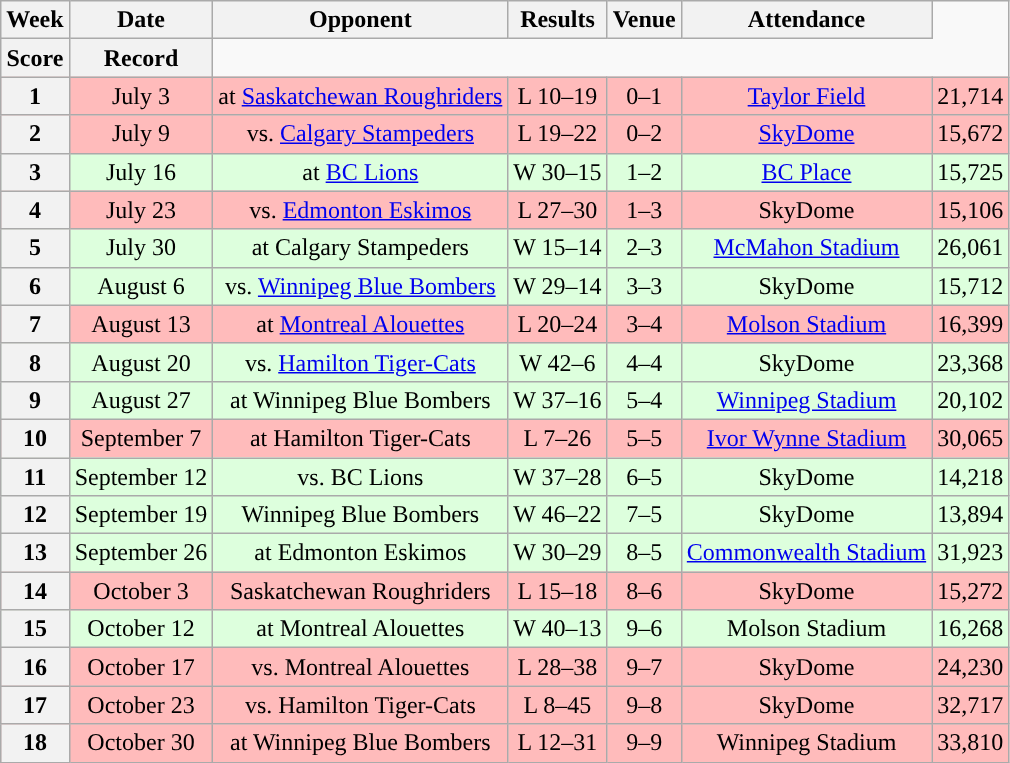<table class="wikitable" style="text-align:center">
<tr>
<th>Week</th>
<th>Date</th>
<th>Opponent</th>
<th>Results</th>
<th>Venue</th>
<th>Attendance</th>
</tr>
<tr>
<th>Score</th>
<th>Record</th>
</tr>
<tr style="background:#ffbbbb">
<th>1</th>
<td>July 3</td>
<td>at <a href='#'>Saskatchewan Roughriders</a></td>
<td>L 10–19</td>
<td>0–1</td>
<td><a href='#'>Taylor Field</a></td>
<td>21,714</td>
</tr>
<tr style="background:#ffbbbb">
<th>2</th>
<td>July 9</td>
<td>vs. <a href='#'>Calgary Stampeders</a></td>
<td>L 19–22</td>
<td>0–2</td>
<td><a href='#'>SkyDome</a></td>
<td>15,672</td>
</tr>
<tr style="background:#ddffdd">
<th>3</th>
<td>July 16</td>
<td>at <a href='#'>BC Lions</a></td>
<td>W 30–15</td>
<td>1–2</td>
<td><a href='#'>BC Place</a></td>
<td>15,725</td>
</tr>
<tr style="background:#ffbbbb">
<th>4</th>
<td>July 23</td>
<td>vs. <a href='#'>Edmonton Eskimos</a></td>
<td>L 27–30 </td>
<td>1–3</td>
<td>SkyDome</td>
<td>15,106</td>
</tr>
<tr style="background:#ddffdd">
<th>5</th>
<td>July 30</td>
<td>at Calgary Stampeders</td>
<td>W 15–14</td>
<td>2–3</td>
<td><a href='#'>McMahon Stadium</a></td>
<td>26,061</td>
</tr>
<tr style="background:#ddffdd">
<th>6</th>
<td>August 6</td>
<td>vs. <a href='#'>Winnipeg Blue Bombers</a></td>
<td>W 29–14</td>
<td>3–3</td>
<td>SkyDome</td>
<td>15,712</td>
</tr>
<tr style="background:#ffbbbb">
<th>7</th>
<td>August 13</td>
<td>at <a href='#'>Montreal Alouettes</a></td>
<td>L 20–24</td>
<td>3–4</td>
<td><a href='#'>Molson Stadium</a></td>
<td>16,399</td>
</tr>
<tr style="background:#ddffdd">
<th>8</th>
<td>August 20</td>
<td>vs. <a href='#'>Hamilton Tiger-Cats</a></td>
<td>W 42–6</td>
<td>4–4</td>
<td>SkyDome</td>
<td>23,368</td>
</tr>
<tr style="background:#ddffdd">
<th>9</th>
<td>August 27</td>
<td>at Winnipeg Blue Bombers</td>
<td>W 37–16</td>
<td>5–4</td>
<td><a href='#'>Winnipeg Stadium</a></td>
<td>20,102</td>
</tr>
<tr style="background:#ffbbbb">
<th>10</th>
<td>September 7</td>
<td>at Hamilton Tiger-Cats</td>
<td>L 7–26</td>
<td>5–5</td>
<td><a href='#'>Ivor Wynne Stadium</a></td>
<td>30,065</td>
</tr>
<tr style="background:#ddffdd">
<th>11</th>
<td>September 12</td>
<td>vs. BC Lions</td>
<td>W 37–28</td>
<td>6–5</td>
<td>SkyDome</td>
<td>14,218</td>
</tr>
<tr style="background:#ddffdd">
<th>12</th>
<td>September 19</td>
<td>Winnipeg Blue Bombers</td>
<td>W 46–22</td>
<td>7–5</td>
<td>SkyDome</td>
<td>13,894</td>
</tr>
<tr style="background:#ddffdd">
<th>13</th>
<td>September 26</td>
<td>at Edmonton Eskimos</td>
<td>W 30–29</td>
<td>8–5</td>
<td><a href='#'>Commonwealth Stadium</a></td>
<td>31,923</td>
</tr>
<tr style="background:#ffbbbb">
<th>14</th>
<td>October 3</td>
<td>Saskatchewan Roughriders</td>
<td>L 15–18</td>
<td>8–6</td>
<td>SkyDome</td>
<td>15,272</td>
</tr>
<tr style="background:#ddffdd">
<th>15</th>
<td>October 12</td>
<td>at Montreal Alouettes</td>
<td>W 40–13</td>
<td>9–6</td>
<td>Molson Stadium</td>
<td>16,268</td>
</tr>
<tr style="background:#ffbbbb">
<th>16</th>
<td>October 17</td>
<td>vs. Montreal Alouettes</td>
<td>L 28–38</td>
<td>9–7</td>
<td>SkyDome</td>
<td>24,230</td>
</tr>
<tr style="background:#ffbbbb">
<th>17</th>
<td>October 23</td>
<td>vs. Hamilton Tiger-Cats</td>
<td>L 8–45</td>
<td>9–8</td>
<td>SkyDome</td>
<td>32,717</td>
</tr>
<tr style="background:#ffbbbb">
<th>18</th>
<td>October 30</td>
<td>at Winnipeg Blue Bombers</td>
<td>L 12–31</td>
<td>9–9</td>
<td>Winnipeg Stadium</td>
<td>33,810</td>
</tr>
</table>
